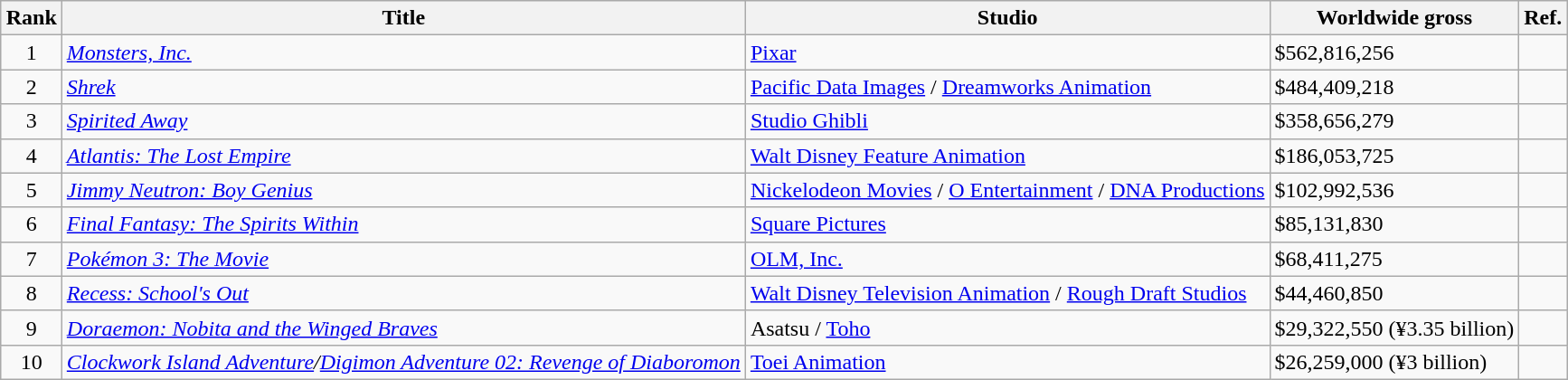<table class="wikitable sortable" style="margin:auto; margin:auto;">
<tr>
<th>Rank</th>
<th>Title</th>
<th>Studio</th>
<th>Worldwide gross</th>
<th>Ref.</th>
</tr>
<tr>
<td align="center">1</td>
<td><em><a href='#'>Monsters, Inc.</a></em></td>
<td><a href='#'>Pixar</a></td>
<td>$562,816,256</td>
<td></td>
</tr>
<tr>
<td align="center">2</td>
<td><em><a href='#'>Shrek</a></em></td>
<td><a href='#'>Pacific Data Images</a> / <a href='#'>Dreamworks Animation</a></td>
<td>$484,409,218</td>
<td></td>
</tr>
<tr>
<td align="center">3</td>
<td><em><a href='#'>Spirited Away</a></em></td>
<td><a href='#'>Studio Ghibli</a></td>
<td>$358,656,279</td>
<td></td>
</tr>
<tr>
<td align="center">4</td>
<td><em><a href='#'>Atlantis: The Lost Empire</a></em></td>
<td><a href='#'>Walt Disney Feature Animation</a></td>
<td>$186,053,725</td>
<td></td>
</tr>
<tr>
<td align="center">5</td>
<td><em><a href='#'>Jimmy Neutron: Boy Genius</a></em></td>
<td><a href='#'>Nickelodeon Movies</a> / <a href='#'>O Entertainment</a> / <a href='#'>DNA Productions</a></td>
<td>$102,992,536</td>
<td></td>
</tr>
<tr>
<td align="center">6</td>
<td><em><a href='#'>Final Fantasy: The Spirits Within</a></em></td>
<td><a href='#'>Square Pictures</a></td>
<td>$85,131,830</td>
<td></td>
</tr>
<tr>
<td align="center">7</td>
<td><em><a href='#'>Pokémon 3: The Movie</a></em></td>
<td><a href='#'>OLM, Inc.</a></td>
<td>$68,411,275</td>
<td></td>
</tr>
<tr>
<td align="center">8</td>
<td><em><a href='#'>Recess: School's Out</a></em></td>
<td><a href='#'>Walt Disney Television Animation</a> / <a href='#'>Rough Draft Studios</a></td>
<td>$44,460,850</td>
<td></td>
</tr>
<tr>
<td align="center">9</td>
<td><em><a href='#'>Doraemon: Nobita and the Winged Braves</a></em></td>
<td>Asatsu / <a href='#'>Toho</a></td>
<td>$29,322,550 (¥3.35 billion)</td>
<td></td>
</tr>
<tr>
<td align="center">10</td>
<td><em><a href='#'>Clockwork Island Adventure</a>/<a href='#'>Digimon Adventure 02: Revenge of Diaboromon</a></em></td>
<td><a href='#'>Toei Animation</a></td>
<td>$26,259,000 (¥3 billion)</td>
<td></td>
</tr>
</table>
